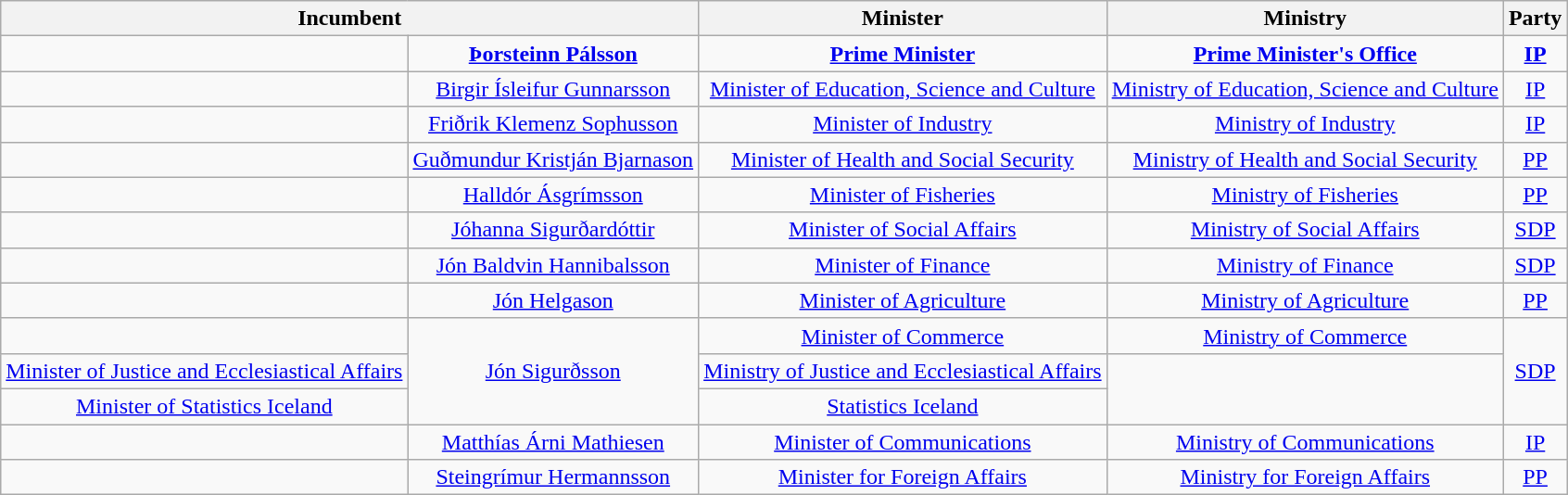<table class="wikitable" style="text-align: center;">
<tr>
<th colspan=2>Incumbent</th>
<th>Minister</th>
<th>Ministry</th>
<th>Party</th>
</tr>
<tr>
<td></td>
<td><strong><a href='#'>Þorsteinn Pálsson</a></strong></td>
<td><strong><a href='#'>Prime Minister</a><br></strong></td>
<td><strong><a href='#'>Prime Minister's Office</a><br></strong></td>
<td><strong><a href='#'>IP</a></strong></td>
</tr>
<tr>
<td></td>
<td><a href='#'>Birgir Ísleifur Gunnarsson</a></td>
<td><a href='#'>Minister of Education, Science and Culture</a><br></td>
<td><a href='#'>Ministry of Education, Science and Culture</a><br></td>
<td><a href='#'>IP</a></td>
</tr>
<tr>
<td></td>
<td><a href='#'>Friðrik Klemenz Sophusson</a></td>
<td><a href='#'>Minister of Industry</a><br></td>
<td><a href='#'>Ministry of Industry</a><br></td>
<td><a href='#'>IP</a></td>
</tr>
<tr>
<td></td>
<td><a href='#'>Guðmundur Kristján Bjarnason</a></td>
<td><a href='#'>Minister of Health and Social Security</a><br></td>
<td><a href='#'>Ministry of Health and Social Security</a><br></td>
<td><a href='#'>PP</a></td>
</tr>
<tr>
<td></td>
<td><a href='#'>Halldór Ásgrímsson</a></td>
<td><a href='#'>Minister of Fisheries</a><br></td>
<td><a href='#'>Ministry of Fisheries</a><br></td>
<td><a href='#'>PP</a></td>
</tr>
<tr>
<td></td>
<td><a href='#'>Jóhanna Sigurðardóttir</a></td>
<td><a href='#'>Minister of Social Affairs</a><br></td>
<td><a href='#'>Ministry of Social Affairs</a><br></td>
<td><a href='#'>SDP</a></td>
</tr>
<tr>
<td></td>
<td><a href='#'>Jón Baldvin Hannibalsson</a></td>
<td><a href='#'>Minister of Finance</a><br></td>
<td><a href='#'>Ministry of Finance</a><br></td>
<td><a href='#'>SDP</a></td>
</tr>
<tr>
<td></td>
<td><a href='#'>Jón Helgason</a></td>
<td><a href='#'>Minister of Agriculture</a><br></td>
<td><a href='#'>Ministry of Agriculture</a><br></td>
<td><a href='#'>PP</a></td>
</tr>
<tr>
<td></td>
<td rowspan=3><a href='#'>Jón Sigurðsson</a></td>
<td><a href='#'>Minister of Commerce</a><br></td>
<td><a href='#'>Ministry of Commerce</a><br></td>
<td rowspan=3><a href='#'>SDP</a></td>
</tr>
<tr>
<td><a href='#'>Minister of Justice and Ecclesiastical Affairs</a><br></td>
<td><a href='#'>Ministry of Justice and Ecclesiastical Affairs</a><br></td>
</tr>
<tr>
<td><a href='#'>Minister of Statistics Iceland</a><br></td>
<td><a href='#'>Statistics Iceland</a><br></td>
</tr>
<tr>
<td></td>
<td><a href='#'>Matthías Árni Mathiesen</a></td>
<td><a href='#'>Minister of Communications</a><br></td>
<td><a href='#'>Ministry of Communications</a><br></td>
<td><a href='#'>IP</a></td>
</tr>
<tr>
<td></td>
<td><a href='#'>Steingrímur Hermannsson</a></td>
<td><a href='#'>Minister for Foreign Affairs</a><br></td>
<td><a href='#'>Ministry for Foreign Affairs</a><br></td>
<td><a href='#'>PP</a></td>
</tr>
</table>
